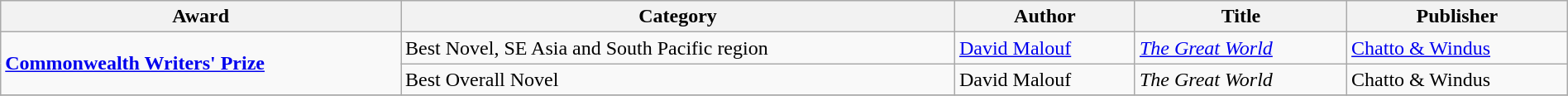<table class="wikitable" width=100%>
<tr>
<th>Award</th>
<th>Category</th>
<th>Author</th>
<th>Title</th>
<th>Publisher</th>
</tr>
<tr>
<td rowspan=2><strong><a href='#'>Commonwealth Writers' Prize</a></strong></td>
<td>Best Novel, SE Asia and South Pacific region</td>
<td><a href='#'>David Malouf</a></td>
<td><em><a href='#'>The Great World</a></em></td>
<td><a href='#'>Chatto & Windus</a></td>
</tr>
<tr>
<td>Best Overall Novel</td>
<td>David Malouf</td>
<td><em>The Great World</em></td>
<td>Chatto & Windus</td>
</tr>
<tr>
</tr>
</table>
